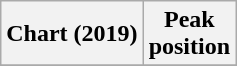<table class="wikitable plainrowheaders" style="text-align:center">
<tr>
<th>Chart (2019)</th>
<th>Peak<br>position</th>
</tr>
<tr>
</tr>
</table>
